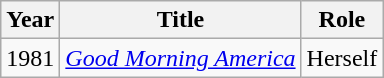<table class="wikitable sortable">
<tr>
<th>Year</th>
<th>Title</th>
<th>Role</th>
</tr>
<tr>
<td>1981</td>
<td><em><a href='#'>Good Morning America</a></em></td>
<td>Herself</td>
</tr>
</table>
